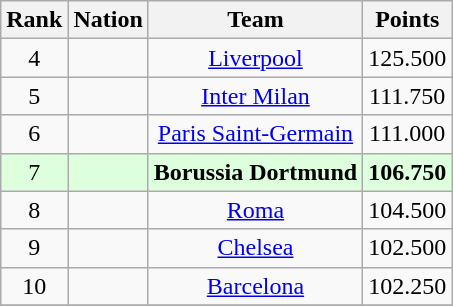<table class="wikitable" style="text-align: center;">
<tr>
<th>Rank</th>
<th>Nation</th>
<th>Team</th>
<th>Points</th>
</tr>
<tr>
<td>4</td>
<td></td>
<td><a href='#'>Liverpool</a></td>
<td>125.500</td>
</tr>
<tr>
<td>5</td>
<td></td>
<td><a href='#'>Inter Milan</a></td>
<td>111.750</td>
</tr>
<tr>
<td>6</td>
<td></td>
<td><a href='#'>Paris Saint-Germain</a></td>
<td>111.000</td>
</tr>
<tr bgcolor="#ddffdd">
<td>7</td>
<td></td>
<td><strong>Borussia Dortmund</strong></td>
<td><strong>106.750</strong></td>
</tr>
<tr>
<td>8</td>
<td></td>
<td><a href='#'>Roma</a></td>
<td>104.500</td>
</tr>
<tr>
<td>9</td>
<td></td>
<td><a href='#'>Chelsea</a></td>
<td>102.500</td>
</tr>
<tr>
<td>10</td>
<td></td>
<td><a href='#'>Barcelona</a></td>
<td>102.250</td>
</tr>
<tr>
</tr>
</table>
